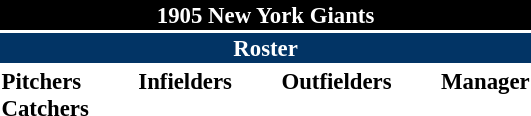<table class="toccolours" style="font-size: 95%;">
<tr>
<th colspan="10" style="background-color: black; color: white; text-align: center;">1905 New York Giants</th>
</tr>
<tr>
<td colspan="10" style="background-color: #023465; color: white; text-align: center;"><strong>Roster</strong></td>
</tr>
<tr>
<td valign="top"><strong>Pitchers</strong><br>





<strong>Catchers</strong>

</td>
<td width="25px"></td>
<td valign="top"><strong>Infielders</strong><br>





</td>
<td width="25px"></td>
<td valign="top"><strong>Outfielders</strong><br>




</td>
<td width="25px"></td>
<td valign="top"><strong>Manager</strong><br></td>
</tr>
<tr>
</tr>
</table>
